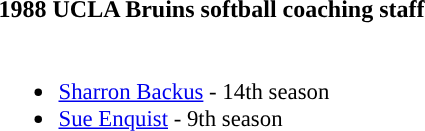<table class="toccolours">
<tr>
<th colspan=9>1988 UCLA Bruins softball coaching staff</th>
</tr>
<tr>
<td style="text-align: left; font-size: 95%;" valign="top"><br><ul><li><a href='#'>Sharron Backus</a> - 14th season</li><li><a href='#'>Sue Enquist</a> - 9th season</li></ul></td>
</tr>
</table>
